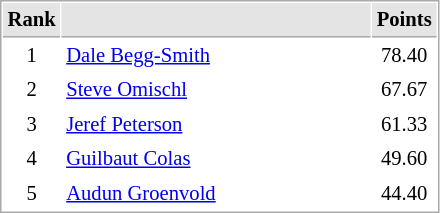<table cellspacing="1" cellpadding="3" style="border:1px solid #AAAAAA;font-size:86%">
<tr bgcolor="#E4E4E4">
<th style="border-bottom:1px solid #AAAAAA" width=10>Rank</th>
<th style="border-bottom:1px solid #AAAAAA" width=200></th>
<th style="border-bottom:1px solid #AAAAAA" width=20>Points</th>
</tr>
<tr>
<td style="text-align:center;">1</td>
<td> <a href='#'>Dale Begg-Smith</a></td>
<td align=center>78.40</td>
</tr>
<tr>
<td style="text-align:center;">2</td>
<td> <a href='#'>Steve Omischl</a></td>
<td align=center>67.67</td>
</tr>
<tr>
<td style="text-align:center;">3</td>
<td> <a href='#'>Jeref Peterson</a></td>
<td align=center>61.33</td>
</tr>
<tr>
<td style="text-align:center;">4</td>
<td> <a href='#'>Guilbaut Colas</a></td>
<td align=center>49.60</td>
</tr>
<tr>
<td style="text-align:center;">5</td>
<td> <a href='#'>Audun Groenvold</a></td>
<td align=center>44.40</td>
</tr>
</table>
